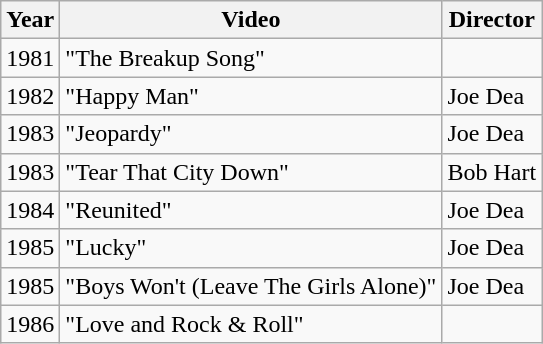<table class="wikitable">
<tr>
<th>Year</th>
<th>Video</th>
<th>Director</th>
</tr>
<tr>
<td>1981</td>
<td>"The Breakup Song"</td>
<td></td>
</tr>
<tr>
<td>1982</td>
<td>"Happy Man"</td>
<td>Joe Dea</td>
</tr>
<tr>
<td>1983</td>
<td>"Jeopardy"</td>
<td>Joe Dea</td>
</tr>
<tr>
<td>1983</td>
<td>"Tear That City Down"</td>
<td>Bob Hart</td>
</tr>
<tr>
<td>1984</td>
<td>"Reunited"</td>
<td>Joe Dea</td>
</tr>
<tr>
<td>1985</td>
<td>"Lucky"</td>
<td>Joe Dea</td>
</tr>
<tr>
<td>1985</td>
<td>"Boys Won't (Leave The Girls Alone)"</td>
<td>Joe Dea</td>
</tr>
<tr>
<td>1986</td>
<td>"Love and Rock & Roll"</td>
<td></td>
</tr>
</table>
